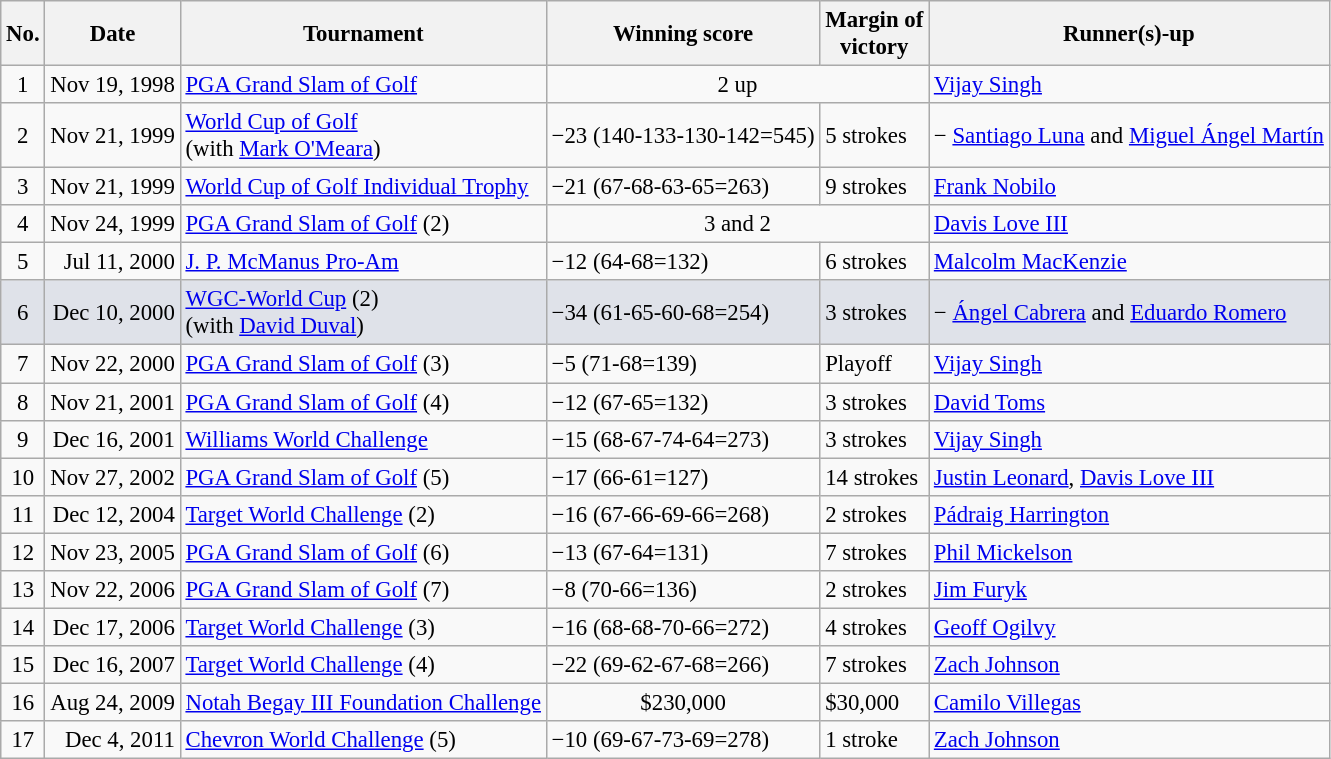<table class="wikitable" style="font-size:95%;">
<tr>
<th>No.</th>
<th>Date</th>
<th>Tournament</th>
<th>Winning score</th>
<th>Margin of<br>victory</th>
<th>Runner(s)-up</th>
</tr>
<tr>
<td align=center>1</td>
<td align=right>Nov 19, 1998</td>
<td><a href='#'>PGA Grand Slam of Golf</a></td>
<td colspan="2" style="text-align:center;">2 up</td>
<td> <a href='#'>Vijay Singh</a></td>
</tr>
<tr>
<td align=center>2</td>
<td align=right>Nov 21, 1999</td>
<td><a href='#'>World Cup of Golf</a><br>(with  <a href='#'>Mark O'Meara</a>)</td>
<td>−23 (140-133-130-142=545)</td>
<td>5 strokes</td>
<td> − <a href='#'>Santiago Luna</a> and <a href='#'>Miguel Ángel Martín</a></td>
</tr>
<tr>
<td align=center>3</td>
<td align=right>Nov 21, 1999</td>
<td><a href='#'>World Cup of Golf Individual Trophy</a></td>
<td>−21 (67-68-63-65=263)</td>
<td>9 strokes</td>
<td> <a href='#'>Frank Nobilo</a></td>
</tr>
<tr>
<td align=center>4</td>
<td align=right>Nov 24, 1999</td>
<td><a href='#'>PGA Grand Slam of Golf</a> (2)</td>
<td colspan="2" style="text-align:center;">3 and 2</td>
<td> <a href='#'>Davis Love III</a></td>
</tr>
<tr>
<td align=center>5</td>
<td align=right>Jul 11, 2000</td>
<td><a href='#'>J. P. McManus Pro-Am</a></td>
<td>−12 (64-68=132)</td>
<td>6 strokes</td>
<td> <a href='#'>Malcolm MacKenzie</a></td>
</tr>
<tr style="background:#dfe2e9;">
<td align=center>6</td>
<td align=right>Dec 10, 2000</td>
<td><a href='#'>WGC-World Cup</a> (2)<br>(with  <a href='#'>David Duval</a>)</td>
<td>−34 (61-65-60-68=254)</td>
<td>3 strokes</td>
<td> − <a href='#'>Ángel Cabrera</a> and <a href='#'>Eduardo Romero</a></td>
</tr>
<tr>
<td align=center>7</td>
<td align=right>Nov 22, 2000</td>
<td><a href='#'>PGA Grand Slam of Golf</a> (3)</td>
<td>−5 (71-68=139)</td>
<td>Playoff</td>
<td> <a href='#'>Vijay Singh</a></td>
</tr>
<tr>
<td align=center>8</td>
<td align=right>Nov 21, 2001</td>
<td><a href='#'>PGA Grand Slam of Golf</a> (4)</td>
<td>−12 (67-65=132)</td>
<td>3 strokes</td>
<td> <a href='#'>David Toms</a></td>
</tr>
<tr>
<td align=center>9</td>
<td align=right>Dec 16, 2001</td>
<td><a href='#'>Williams World Challenge</a></td>
<td>−15 (68-67-74-64=273)</td>
<td>3 strokes</td>
<td> <a href='#'>Vijay Singh</a></td>
</tr>
<tr>
<td align=center>10</td>
<td align=right>Nov 27, 2002</td>
<td><a href='#'>PGA Grand Slam of Golf</a> (5)</td>
<td>−17 (66-61=127)</td>
<td>14 strokes</td>
<td> <a href='#'>Justin Leonard</a>,  <a href='#'>Davis Love III</a></td>
</tr>
<tr>
<td align=center>11</td>
<td align=right>Dec 12, 2004</td>
<td><a href='#'>Target World Challenge</a> (2)</td>
<td>−16 (67-66-69-66=268)</td>
<td>2 strokes</td>
<td> <a href='#'>Pádraig Harrington</a></td>
</tr>
<tr>
<td align=center>12</td>
<td align=right>Nov 23, 2005</td>
<td><a href='#'>PGA Grand Slam of Golf</a> (6)</td>
<td>−13 (67-64=131)</td>
<td>7 strokes</td>
<td> <a href='#'>Phil Mickelson</a></td>
</tr>
<tr>
<td align=center>13</td>
<td align=right>Nov 22, 2006</td>
<td><a href='#'>PGA Grand Slam of Golf</a> (7)</td>
<td>−8 (70-66=136)</td>
<td>2 strokes</td>
<td> <a href='#'>Jim Furyk</a></td>
</tr>
<tr>
<td align=center>14</td>
<td align=right>Dec 17, 2006</td>
<td><a href='#'>Target World Challenge</a> (3)</td>
<td>−16 (68-68-70-66=272)</td>
<td>4 strokes</td>
<td> <a href='#'>Geoff Ogilvy</a></td>
</tr>
<tr>
<td align=center>15</td>
<td align=right>Dec 16, 2007</td>
<td><a href='#'>Target World Challenge</a> (4)</td>
<td>−22 (69-62-67-68=266)</td>
<td>7 strokes</td>
<td> <a href='#'>Zach Johnson</a></td>
</tr>
<tr>
<td align=center>16</td>
<td align=right>Aug 24, 2009</td>
<td><a href='#'>Notah Begay III Foundation Challenge</a></td>
<td align=center>$230,000</td>
<td>$30,000</td>
<td> <a href='#'>Camilo Villegas</a></td>
</tr>
<tr>
<td align=center>17</td>
<td align=right>Dec 4, 2011</td>
<td><a href='#'>Chevron World Challenge</a> (5)</td>
<td>−10 (69-67-73-69=278)</td>
<td>1 stroke</td>
<td> <a href='#'>Zach Johnson</a></td>
</tr>
</table>
